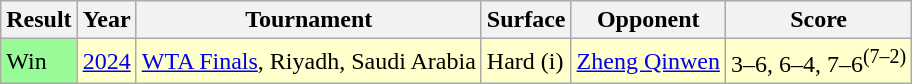<table class="sortable wikitable">
<tr>
<th>Result</th>
<th>Year</th>
<th>Tournament</th>
<th>Surface</th>
<th>Opponent</th>
<th class=unsortable>Score</th>
</tr>
<tr bgcolor=ffffcc>
<td bgcolor=98fb98>Win</td>
<td><a href='#'>2024</a></td>
<td><a href='#'>WTA Finals</a>, Riyadh, Saudi Arabia</td>
<td>Hard (i)</td>
<td> <a href='#'>Zheng Qinwen</a></td>
<td>3–6, 6–4, 7–6<sup>(7–2)</sup></td>
</tr>
</table>
